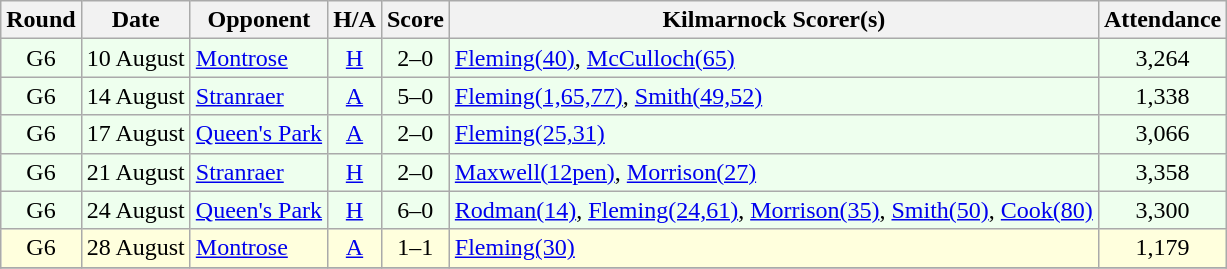<table class="wikitable" style="text-align:center">
<tr>
<th>Round</th>
<th>Date</th>
<th>Opponent</th>
<th>H/A</th>
<th>Score</th>
<th>Kilmarnock Scorer(s)</th>
<th>Attendance</th>
</tr>
<tr bgcolor=#EEFFEE>
<td>G6</td>
<td align=left>10 August</td>
<td align=left><a href='#'>Montrose</a></td>
<td><a href='#'>H</a></td>
<td>2–0</td>
<td align=left><a href='#'>Fleming(40)</a>, <a href='#'>McCulloch(65)</a></td>
<td>3,264</td>
</tr>
<tr bgcolor=#EEFFEE>
<td>G6</td>
<td align=left>14 August</td>
<td align=left><a href='#'>Stranraer</a></td>
<td><a href='#'>A</a></td>
<td>5–0</td>
<td align=left><a href='#'>Fleming(1,65,77)</a>, <a href='#'>Smith(49,52)</a></td>
<td>1,338</td>
</tr>
<tr bgcolor=#EEFFEE>
<td>G6</td>
<td align=left>17 August</td>
<td align=left><a href='#'>Queen's Park</a></td>
<td><a href='#'>A</a></td>
<td>2–0</td>
<td align=left><a href='#'>Fleming(25,31)</a></td>
<td>3,066</td>
</tr>
<tr bgcolor=#EEFFEE>
<td>G6</td>
<td align=left>21 August</td>
<td align=left><a href='#'>Stranraer</a></td>
<td><a href='#'>H</a></td>
<td>2–0</td>
<td align=left><a href='#'>Maxwell(12pen)</a>, <a href='#'>Morrison(27)</a></td>
<td>3,358</td>
</tr>
<tr bgcolor=#EEFFEE>
<td>G6</td>
<td align=left>24 August</td>
<td align=left><a href='#'>Queen's Park</a></td>
<td><a href='#'>H</a></td>
<td>6–0</td>
<td align=left><a href='#'>Rodman(14)</a>, <a href='#'>Fleming(24,61)</a>, <a href='#'>Morrison(35)</a>, <a href='#'>Smith(50)</a>, <a href='#'>Cook(80)</a></td>
<td>3,300</td>
</tr>
<tr bgcolor=#FFFFDD>
<td>G6</td>
<td align=left>28 August</td>
<td align=left><a href='#'>Montrose</a></td>
<td><a href='#'>A</a></td>
<td>1–1</td>
<td align=left><a href='#'>Fleming(30)</a></td>
<td>1,179</td>
</tr>
<tr>
</tr>
</table>
